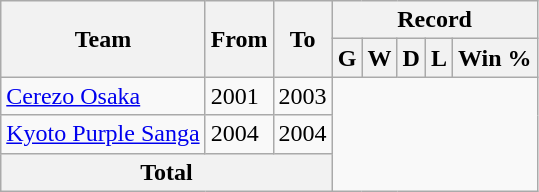<table class="wikitable" style="text-align: center">
<tr>
<th rowspan="2">Team</th>
<th rowspan="2">From</th>
<th rowspan="2">To</th>
<th colspan="5">Record</th>
</tr>
<tr>
<th>G</th>
<th>W</th>
<th>D</th>
<th>L</th>
<th>Win %</th>
</tr>
<tr>
<td align="left"><a href='#'>Cerezo Osaka</a></td>
<td align="left">2001</td>
<td align="left">2003<br></td>
</tr>
<tr>
<td align="left"><a href='#'>Kyoto Purple Sanga</a></td>
<td align="left">2004</td>
<td align="left">2004<br></td>
</tr>
<tr>
<th colspan="3">Total<br></th>
</tr>
</table>
